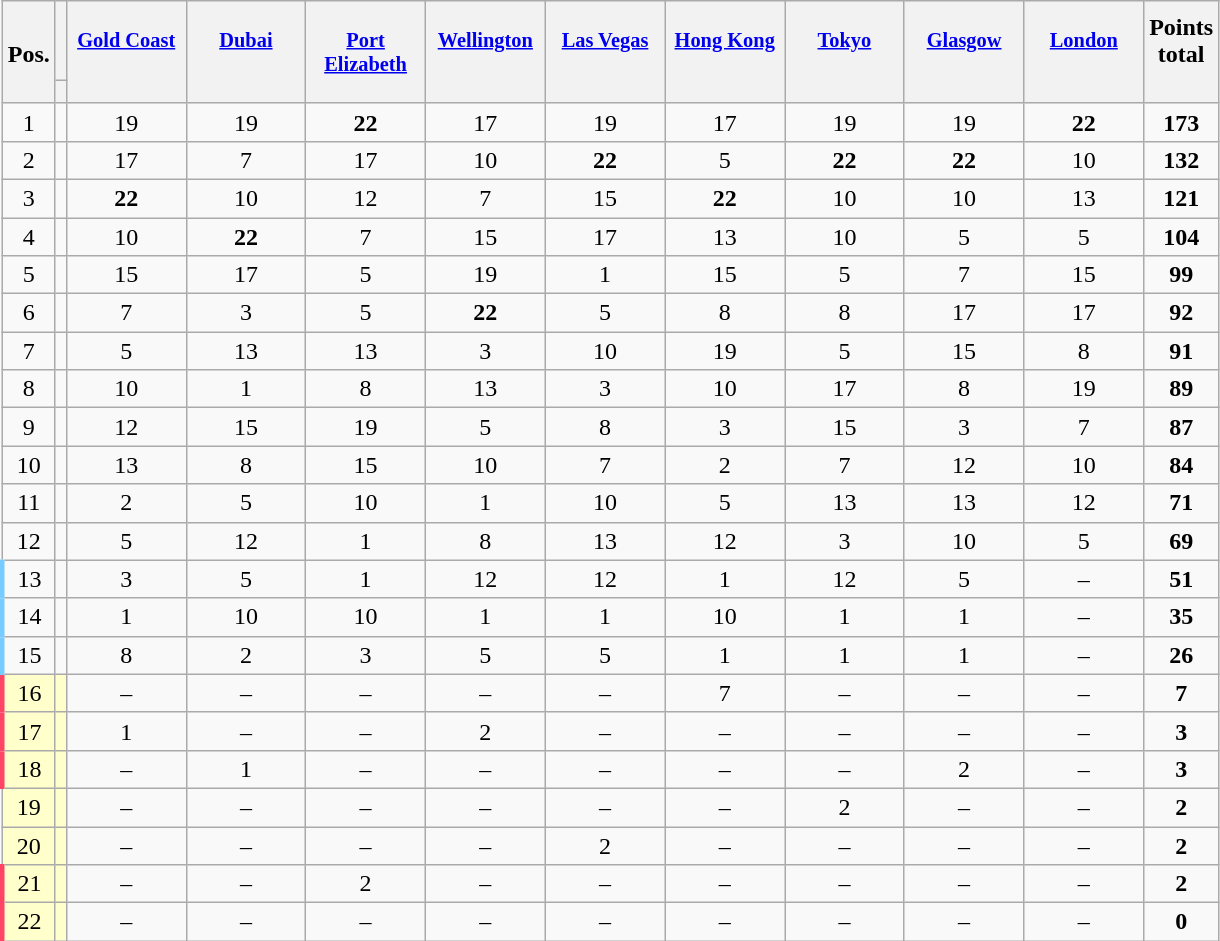<table class="wikitable sortable" style="text-align:center;">
<tr>
<th style="border-bottom:1px solid transparent;"><br>Pos.</th>
<th></th>
<th style="vertical-align:top;width:5.5em;border-bottom:1px solid transparent;padding:2px;font-size:85%;"><br><a href='#'>Gold Coast</a></th>
<th style="vertical-align:top;width:5.5em;border-bottom:1px solid transparent;padding:2px;font-size:85%;"><br><a href='#'>Dubai</a></th>
<th style="vertical-align:top;width:5.5em;border-bottom:1px solid transparent;padding:2px;font-size:85%;"><br><a href='#'>Port Elizabeth</a></th>
<th style="vertical-align:top;width:5.5em;border-bottom:1px solid transparent;padding:2px;font-size:85%;"><br><a href='#'>Wellington</a></th>
<th style="vertical-align:top;width:5.5em;border-bottom:1px solid transparent;padding:2px;font-size:85%;"><br><a href='#'>Las Vegas</a></th>
<th style="vertical-align:top;width:5.5em;border-bottom:1px solid transparent;padding:2px;font-size:85%;"><br><a href='#'>Hong Kong</a></th>
<th style="vertical-align:top;width:5.5em;border-bottom:1px solid transparent;padding:2px;font-size:85%;"><br><a href='#'>Tokyo</a></th>
<th style="vertical-align:top;width:5.5em;border-bottom:1px solid transparent;padding:2px;font-size:85%;"><br><a href='#'>Glasgow</a></th>
<th style="vertical-align:top;width:5.5em;border-bottom:1px solid transparent;padding:2px;font-size:85%;"><br><a href='#'>London</a></th>
<th style="border-bottom:1px solid transparent;">Points<br>total</th>
</tr>
<tr style="line-height:8px;">
<th style="border-top:1px solid transparent;"> </th>
<th style="border-top:1px solid transparent;"></th>
<th data-sort-type="number" style="border-top:1px solid transparent;"></th>
<th data-sort-type="number" style="border-top:1px solid transparent;"></th>
<th data-sort-type="number" style="border-top:1px solid transparent;"></th>
<th data-sort-type="number" style="border-top:1px solid transparent;"></th>
<th data-sort-type="number" style="border-top:1px solid transparent;"></th>
<th data-sort-type="number" style="border-top:1px solid transparent;"></th>
<th data-sort-type="number" style="border-top:1px solid transparent;"></th>
<th data-sort-type="number" style="border-top:1px solid transparent;"></th>
<th data-sort-type="number" style="border-top:1px solid transparent;"></th>
<th data-sort-type="number" style="border-top:1px solid transparent;"> </th>
</tr>
<tr>
<td>1</td>
<td align=left></td>
<td>19</td>
<td>19</td>
<td><strong>22</strong></td>
<td>17</td>
<td>19</td>
<td>17</td>
<td>19</td>
<td>19</td>
<td><strong>22</strong></td>
<td><strong>173</strong></td>
</tr>
<tr>
<td>2</td>
<td align=left></td>
<td>17</td>
<td>7</td>
<td>17</td>
<td>10</td>
<td><strong>22</strong></td>
<td>5</td>
<td><strong>22</strong></td>
<td><strong>22</strong></td>
<td>10</td>
<td><strong>132</strong></td>
</tr>
<tr>
<td>3</td>
<td align=left></td>
<td><strong>22</strong></td>
<td>10</td>
<td>12</td>
<td>7</td>
<td>15</td>
<td><strong>22</strong></td>
<td>10</td>
<td>10</td>
<td>13</td>
<td><strong>121</strong></td>
</tr>
<tr>
<td>4</td>
<td align=left></td>
<td>10</td>
<td><strong>22</strong></td>
<td>7</td>
<td>15</td>
<td>17</td>
<td>13</td>
<td>10</td>
<td>5</td>
<td>5</td>
<td><strong>104</strong></td>
</tr>
<tr>
<td>5</td>
<td align=left></td>
<td>15</td>
<td>17</td>
<td>5</td>
<td>19</td>
<td>1</td>
<td>15</td>
<td>5</td>
<td>7</td>
<td>15</td>
<td><strong>99</strong></td>
</tr>
<tr>
<td>6</td>
<td align=left></td>
<td>7</td>
<td>3</td>
<td>5</td>
<td><strong>22</strong></td>
<td>5</td>
<td>8</td>
<td>8</td>
<td>17</td>
<td>17</td>
<td><strong>92</strong></td>
</tr>
<tr>
<td>7</td>
<td align=left></td>
<td>5</td>
<td>13</td>
<td>13</td>
<td>3</td>
<td>10</td>
<td>19</td>
<td>5</td>
<td>15</td>
<td>8</td>
<td><strong>91</strong></td>
</tr>
<tr>
<td>8</td>
<td align=left></td>
<td>10</td>
<td>1</td>
<td>8</td>
<td>13</td>
<td>3</td>
<td>10</td>
<td>17</td>
<td>8</td>
<td>19</td>
<td><strong>89</strong></td>
</tr>
<tr>
<td>9</td>
<td align=left></td>
<td>12</td>
<td>15</td>
<td>19</td>
<td>5</td>
<td>8</td>
<td>3</td>
<td>15</td>
<td>3</td>
<td>7</td>
<td><strong>87</strong></td>
</tr>
<tr>
<td>10</td>
<td align=left></td>
<td>13</td>
<td>8</td>
<td>15</td>
<td>10</td>
<td>7</td>
<td>2</td>
<td>7</td>
<td>12</td>
<td>10</td>
<td><strong>84</strong></td>
</tr>
<tr>
<td>11</td>
<td align=left></td>
<td>2</td>
<td>5</td>
<td>10</td>
<td>1</td>
<td>10</td>
<td>5</td>
<td>13</td>
<td>13</td>
<td>12</td>
<td><strong>71</strong></td>
</tr>
<tr>
<td>12</td>
<td align=left></td>
<td>5</td>
<td>12</td>
<td>1</td>
<td>8</td>
<td>13</td>
<td>12</td>
<td>3</td>
<td>10</td>
<td>5</td>
<td><strong>69</strong></td>
</tr>
<tr>
<td style="border-left:3px solid #7cf;">13</td>
<td align=left></td>
<td>3</td>
<td>5</td>
<td>1</td>
<td>12</td>
<td>12</td>
<td>1</td>
<td>12</td>
<td>5</td>
<td>–</td>
<td><strong>51</strong></td>
</tr>
<tr>
<td style="border-left:3px solid #7cf;">14</td>
<td align=left></td>
<td>1</td>
<td>10</td>
<td>10</td>
<td>1</td>
<td>1</td>
<td>10</td>
<td>1</td>
<td>1</td>
<td>–</td>
<td><strong>35</strong></td>
</tr>
<tr>
<td style="border-left:3px solid #7cf;">15</td>
<td align=left></td>
<td>8</td>
<td>2</td>
<td>3</td>
<td>5</td>
<td>5</td>
<td>1</td>
<td>1</td>
<td>1</td>
<td>–</td>
<td><strong>26</strong></td>
</tr>
<tr>
<td style="border-left:3px solid #f46;background:#ffc;">16</td>
<td bgcolor=#ffc align=left></td>
<td>–</td>
<td>–</td>
<td>–</td>
<td>–</td>
<td>–</td>
<td>7</td>
<td>–</td>
<td>–</td>
<td>–</td>
<td><strong>7</strong></td>
</tr>
<tr>
<td style="border-left:3px solid #f46;background:#ffc;">17</td>
<td bgcolor=#ffc align=left></td>
<td>1</td>
<td>–</td>
<td>–</td>
<td>2</td>
<td>–</td>
<td>–</td>
<td>–</td>
<td>–</td>
<td>–</td>
<td><strong>3</strong></td>
</tr>
<tr>
<td style="border-left:3px solid #f46;background:#ffc;">18</td>
<td bgcolor=#ffc align=left></td>
<td>–</td>
<td>1</td>
<td>–</td>
<td>–</td>
<td>–</td>
<td>–</td>
<td>–</td>
<td>2</td>
<td>–</td>
<td><strong>3</strong></td>
</tr>
<tr>
<td bgcolor=#ffc>19</td>
<td bgcolor=#ffc align=left></td>
<td>–</td>
<td>–</td>
<td>–</td>
<td>–</td>
<td>–</td>
<td>–</td>
<td>2</td>
<td>–</td>
<td>–</td>
<td><strong>2</strong></td>
</tr>
<tr>
<td bgcolor=#ffc>20</td>
<td bgcolor=#ffc align=left></td>
<td>–</td>
<td>–</td>
<td>–</td>
<td>–</td>
<td>2</td>
<td>–</td>
<td>–</td>
<td>–</td>
<td>–</td>
<td><strong>2</strong></td>
</tr>
<tr>
<td style="border-left:3px solid #f46;background:#ffc;">21</td>
<td bgcolor=#ffc align=left></td>
<td>–</td>
<td>–</td>
<td>2</td>
<td>–</td>
<td>–</td>
<td>–</td>
<td>–</td>
<td>–</td>
<td>–</td>
<td><strong>2</strong></td>
</tr>
<tr>
<td style="border-left:3px solid #f46;background:#ffc;">22</td>
<td bgcolor=#ffc align=left></td>
<td>–</td>
<td>–</td>
<td>–</td>
<td>–</td>
<td>–</td>
<td>–</td>
<td>–</td>
<td>–</td>
<td>–</td>
<td><strong>0</strong></td>
</tr>
</table>
